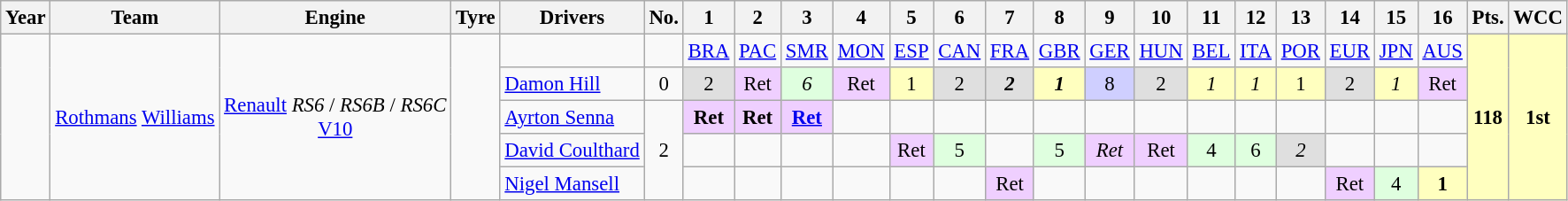<table class="wikitable" style="text-align:center; font-size:95%">
<tr>
<th>Year</th>
<th>Team</th>
<th>Engine</th>
<th>Tyre</th>
<th>Drivers</th>
<th>No.</th>
<th>1</th>
<th>2</th>
<th>3</th>
<th>4</th>
<th>5</th>
<th>6</th>
<th>7</th>
<th>8</th>
<th>9</th>
<th>10</th>
<th>11</th>
<th>12</th>
<th>13</th>
<th>14</th>
<th>15</th>
<th>16</th>
<th>Pts.</th>
<th>WCC</th>
</tr>
<tr>
<td rowspan="5"></td>
<td rowspan="5"><a href='#'>Rothmans</a> <a href='#'>Williams</a></td>
<td rowspan="5"><a href='#'>Renault</a> <em>RS6</em> / <em>RS6B</em> / <em>RS6C</em><br><a href='#'>V10</a></td>
<td rowspan="5"></td>
<td></td>
<td></td>
<td><a href='#'>BRA</a></td>
<td><a href='#'>PAC</a></td>
<td><a href='#'>SMR</a></td>
<td><a href='#'>MON</a></td>
<td><a href='#'>ESP</a></td>
<td><a href='#'>CAN</a></td>
<td><a href='#'>FRA</a></td>
<td><a href='#'>GBR</a></td>
<td><a href='#'>GER</a></td>
<td><a href='#'>HUN</a></td>
<td><a href='#'>BEL</a></td>
<td><a href='#'>ITA</a></td>
<td><a href='#'>POR</a></td>
<td><a href='#'>EUR</a></td>
<td><a href='#'>JPN</a></td>
<td><a href='#'>AUS</a></td>
<td rowspan="5" style="background:#ffffbf;"><strong>118</strong></td>
<td rowspan="5" style="background:#ffffbf;"><strong>1st</strong></td>
</tr>
<tr>
<td align="left"><a href='#'>Damon Hill</a></td>
<td>0</td>
<td style="background:#dfdfdf;">2</td>
<td style="background:#efcfff;">Ret</td>
<td style="background:#dfffdf;"><em>6</em></td>
<td style="background:#efcfff;">Ret</td>
<td style="background:#ffffbf;">1</td>
<td style="background:#dfdfdf;">2</td>
<td style="background:#dfdfdf;"><strong><em>2</em></strong></td>
<td style="background:#ffffbf;"><strong><em>1</em></strong></td>
<td style="background:#cfcfff;">8</td>
<td style="background:#dfdfdf;">2</td>
<td style="background:#ffffbf;"><em>1</em></td>
<td style="background:#ffffbf;"><em>1</em></td>
<td style="background:#ffffbf;">1</td>
<td style="background:#dfdfdf;">2</td>
<td style="background:#ffffbf;"><em>1</em></td>
<td style="background:#efcfff;">Ret</td>
</tr>
<tr>
<td align="left"><a href='#'>Ayrton Senna</a></td>
<td rowspan="3">2</td>
<td style="background:#efcfff;"><strong>Ret</strong></td>
<td style="background:#efcfff;"><strong>Ret</strong></td>
<td style="background:#efcfff;"><strong><a href='#'>Ret</a></strong></td>
<td></td>
<td></td>
<td></td>
<td></td>
<td></td>
<td></td>
<td></td>
<td></td>
<td></td>
<td></td>
<td></td>
<td></td>
<td></td>
</tr>
<tr>
<td align="left" nowrap><a href='#'>David Coulthard</a></td>
<td></td>
<td></td>
<td></td>
<td></td>
<td style="background:#efcfff;">Ret</td>
<td style="background:#dfffdf;">5</td>
<td></td>
<td style="background:#dfffdf;">5</td>
<td style="background:#efcfff;"><em>Ret</em></td>
<td style="background:#efcfff;">Ret</td>
<td style="background:#dfffdf;">4</td>
<td style="background:#dfffdf;">6</td>
<td style="background:#dfdfdf;"><em>2</em></td>
<td></td>
<td></td>
<td></td>
</tr>
<tr>
<td align="left"><a href='#'>Nigel Mansell</a></td>
<td></td>
<td></td>
<td></td>
<td></td>
<td></td>
<td></td>
<td style="background:#efcfff;">Ret</td>
<td></td>
<td></td>
<td></td>
<td></td>
<td></td>
<td></td>
<td style="background:#efcfff;">Ret</td>
<td style="background:#dfffdf;">4</td>
<td style="background:#ffffbf;"><strong>1</strong></td>
</tr>
</table>
